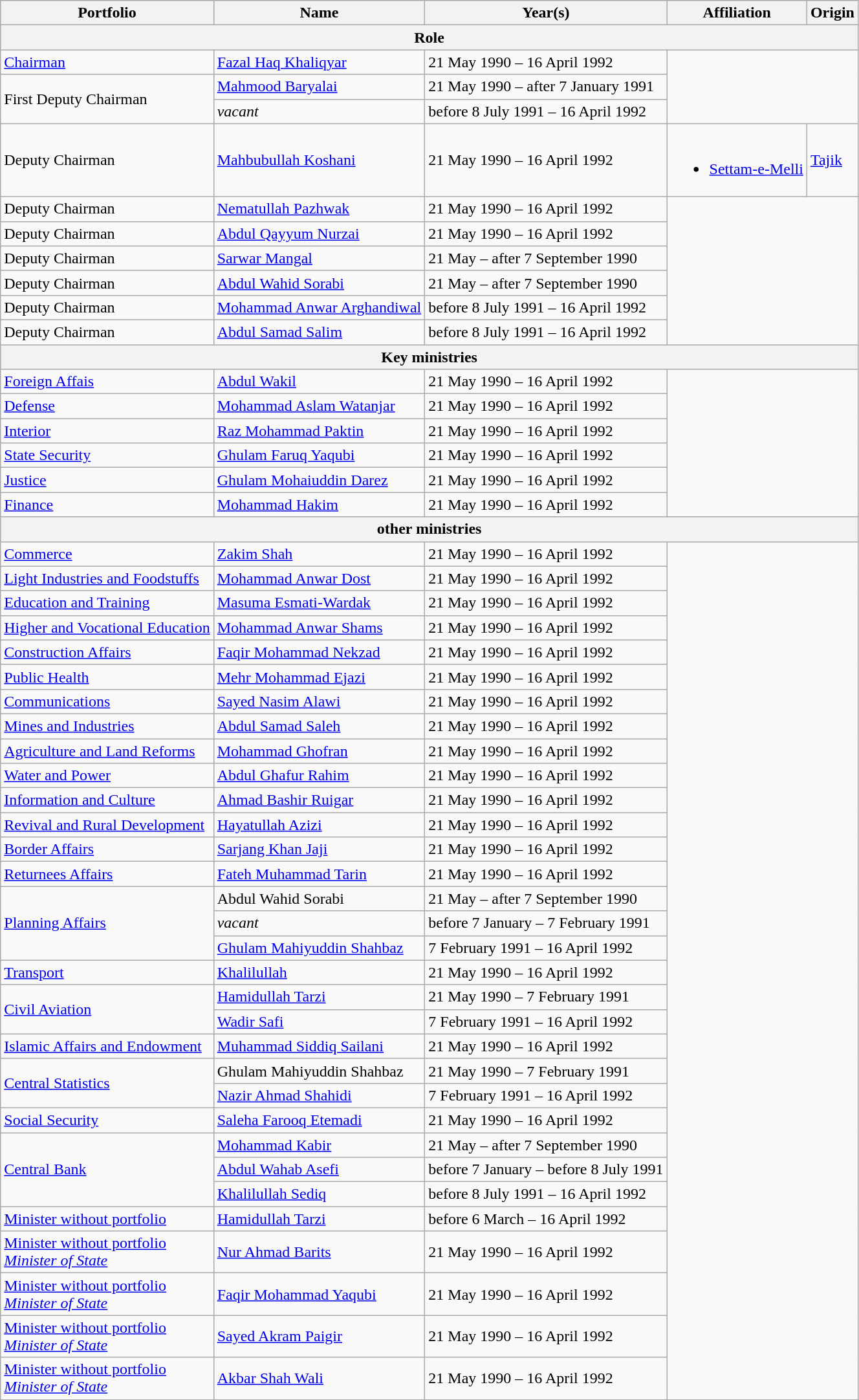<table class="wikitable sortable">
<tr>
<th>Portfolio</th>
<th>Name</th>
<th>Year(s)</th>
<th>Affiliation</th>
<th>Origin</th>
</tr>
<tr>
<th colspan="6"><strong>Role</strong></th>
</tr>
<tr>
<td><a href='#'>Chairman</a></td>
<td><a href='#'>Fazal Haq Khaliqyar</a></td>
<td>21 May 1990 – 16 April 1992</td>
</tr>
<tr>
<td rowspan="2">First Deputy Chairman</td>
<td><a href='#'>Mahmood Baryalai</a></td>
<td>21 May 1990 – after 7 January 1991</td>
</tr>
<tr>
<td><em>vacant</em></td>
<td>before 8 July 1991 – 16 April 1992</td>
</tr>
<tr>
<td>Deputy Chairman</td>
<td><a href='#'>Mahbubullah Koshani</a></td>
<td>21 May 1990 – 16 April 1992</td>
<td><br><ul><li><a href='#'>Settam-e-Melli</a></li></ul></td>
<td><a href='#'>Tajik</a></td>
</tr>
<tr>
<td>Deputy Chairman</td>
<td><a href='#'>Nematullah Pazhwak</a></td>
<td>21 May 1990 – 16 April 1992</td>
</tr>
<tr>
<td>Deputy Chairman</td>
<td><a href='#'>Abdul Qayyum Nurzai</a></td>
<td>21 May 1990 – 16 April 1992</td>
</tr>
<tr>
<td>Deputy Chairman</td>
<td><a href='#'>Sarwar Mangal</a></td>
<td>21 May – after 7 September 1990</td>
</tr>
<tr>
<td>Deputy Chairman</td>
<td><a href='#'>Abdul Wahid Sorabi</a></td>
<td>21 May – after 7 September 1990</td>
</tr>
<tr>
<td>Deputy Chairman</td>
<td><a href='#'>Mohammad Anwar Arghandiwal</a></td>
<td>before 8 July 1991 – 16 April 1992</td>
</tr>
<tr>
<td>Deputy Chairman</td>
<td><a href='#'>Abdul Samad Salim</a></td>
<td>before 8 July 1991 – 16 April 1992</td>
</tr>
<tr>
<th colspan="6"><strong>Key ministries</strong></th>
</tr>
<tr>
<td><a href='#'>Foreign Affais</a></td>
<td><a href='#'>Abdul Wakil</a></td>
<td>21 May 1990 – 16 April 1992</td>
</tr>
<tr>
<td><a href='#'>Defense</a></td>
<td><a href='#'>Mohammad Aslam Watanjar</a></td>
<td>21 May 1990 – 16 April 1992</td>
</tr>
<tr>
<td><a href='#'>Interior</a></td>
<td><a href='#'>Raz Mohammad Paktin</a></td>
<td>21 May 1990 – 16 April 1992</td>
</tr>
<tr>
<td><a href='#'>State Security</a></td>
<td><a href='#'>Ghulam Faruq Yaqubi</a></td>
<td>21 May 1990 – 16 April 1992</td>
</tr>
<tr>
<td><a href='#'>Justice</a></td>
<td><a href='#'>Ghulam Mohaiuddin Darez</a></td>
<td>21 May 1990 – 16 April 1992</td>
</tr>
<tr>
<td><a href='#'>Finance</a></td>
<td><a href='#'>Mohammad Hakim</a></td>
<td>21 May 1990 – 16 April 1992</td>
</tr>
<tr>
<th colspan="6"><strong>other ministries</strong></th>
</tr>
<tr>
<td><a href='#'>Commerce</a></td>
<td><a href='#'>Zakim Shah</a></td>
<td>21 May 1990 – 16 April 1992</td>
</tr>
<tr>
<td><a href='#'>Light Industries and Foodstuffs</a></td>
<td><a href='#'>Mohammad Anwar Dost</a></td>
<td>21 May 1990 – 16 April 1992</td>
</tr>
<tr>
<td><a href='#'>Education and Training</a></td>
<td><a href='#'>Masuma Esmati-Wardak</a></td>
<td>21 May 1990 – 16 April 1992</td>
</tr>
<tr>
<td><a href='#'>Higher and Vocational Education</a></td>
<td><a href='#'>Mohammad Anwar Shams</a></td>
<td>21 May 1990 – 16 April 1992</td>
</tr>
<tr>
<td><a href='#'>Construction Affairs</a></td>
<td><a href='#'>Faqir Mohammad Nekzad</a></td>
<td>21 May 1990 – 16 April 1992</td>
</tr>
<tr>
<td><a href='#'>Public Health</a></td>
<td><a href='#'>Mehr Mohammad Ejazi</a></td>
<td>21 May 1990 – 16 April 1992</td>
</tr>
<tr>
<td><a href='#'>Communications</a></td>
<td><a href='#'>Sayed Nasim Alawi</a></td>
<td>21 May 1990 – 16 April 1992</td>
</tr>
<tr>
<td><a href='#'>Mines and Industries</a></td>
<td><a href='#'>Abdul Samad Saleh</a></td>
<td>21 May 1990 – 16 April 1992</td>
</tr>
<tr>
<td><a href='#'>Agriculture and Land Reforms</a></td>
<td><a href='#'>Mohammad Ghofran</a></td>
<td>21 May 1990 – 16 April 1992</td>
</tr>
<tr>
<td><a href='#'>Water and Power</a></td>
<td><a href='#'>Abdul Ghafur Rahim</a></td>
<td>21 May 1990 – 16 April 1992</td>
</tr>
<tr>
<td><a href='#'>Information and Culture</a></td>
<td><a href='#'>Ahmad Bashir Ruigar</a></td>
<td>21 May 1990 – 16 April 1992</td>
</tr>
<tr>
<td><a href='#'>Revival and Rural Development</a></td>
<td><a href='#'>Hayatullah Azizi</a></td>
<td>21 May 1990 – 16 April 1992</td>
</tr>
<tr>
<td><a href='#'>Border Affairs</a></td>
<td><a href='#'>Sarjang Khan Jaji</a></td>
<td>21 May 1990 – 16 April 1992</td>
</tr>
<tr>
<td><a href='#'>Returnees Affairs</a></td>
<td><a href='#'>Fateh Muhammad Tarin</a></td>
<td>21 May 1990 – 16 April 1992</td>
</tr>
<tr>
<td rowspan="3"><a href='#'>Planning Affairs</a></td>
<td>Abdul Wahid Sorabi</td>
<td>21 May – after 7 September 1990</td>
</tr>
<tr>
<td><em>vacant</em></td>
<td>before 7 January – 7 February 1991</td>
</tr>
<tr>
<td><a href='#'>Ghulam Mahiyuddin Shahbaz</a></td>
<td>7 February 1991 – 16 April 1992</td>
</tr>
<tr>
<td><a href='#'>Transport</a></td>
<td><a href='#'>Khalilullah</a></td>
<td>21 May 1990 – 16 April 1992</td>
</tr>
<tr>
<td rowspan="2"><a href='#'>Civil Aviation</a></td>
<td><a href='#'>Hamidullah Tarzi</a></td>
<td>21 May 1990 – 7 February 1991</td>
</tr>
<tr>
<td><a href='#'>Wadir Safi</a></td>
<td>7 February 1991 – 16 April 1992</td>
</tr>
<tr>
<td><a href='#'>Islamic Affairs and Endowment</a></td>
<td><a href='#'>Muhammad Siddiq Sailani</a></td>
<td>21 May 1990 – 16 April 1992</td>
</tr>
<tr>
<td rowspan="2"><a href='#'>Central Statistics</a></td>
<td>Ghulam Mahiyuddin Shahbaz</td>
<td>21 May 1990 – 7 February 1991</td>
</tr>
<tr>
<td><a href='#'>Nazir Ahmad Shahidi</a></td>
<td>7 February 1991 – 16 April 1992</td>
</tr>
<tr>
<td><a href='#'>Social Security</a></td>
<td><a href='#'>Saleha Farooq Etemadi</a></td>
<td>21 May 1990 – 16 April 1992</td>
</tr>
<tr>
<td rowspan="3"><a href='#'>Central Bank</a></td>
<td><a href='#'>Mohammad Kabir</a></td>
<td>21 May – after 7 September 1990</td>
</tr>
<tr>
<td><a href='#'>Abdul Wahab Asefi</a></td>
<td>before 7 January – before 8 July 1991</td>
</tr>
<tr>
<td><a href='#'>Khalilullah Sediq</a></td>
<td>before 8 July 1991 – 16 April 1992</td>
</tr>
<tr>
<td><a href='#'>Minister without portfolio</a></td>
<td><a href='#'>Hamidullah Tarzi</a></td>
<td>before 6 March – 16 April 1992</td>
</tr>
<tr>
<td><a href='#'>Minister without portfolio</a><br><em><a href='#'>Minister of State</a></em></td>
<td><a href='#'>Nur Ahmad Barits</a></td>
<td>21 May 1990 – 16 April 1992</td>
</tr>
<tr>
<td><a href='#'>Minister without portfolio</a><br><em><a href='#'>Minister of State</a></em></td>
<td><a href='#'>Faqir Mohammad Yaqubi</a></td>
<td>21 May 1990 – 16 April 1992</td>
</tr>
<tr>
<td><a href='#'>Minister without portfolio</a><br><em><a href='#'>Minister of State</a></em></td>
<td><a href='#'>Sayed Akram Paigir</a></td>
<td>21 May 1990 – 16 April 1992</td>
</tr>
<tr>
<td><a href='#'>Minister without portfolio</a><br><em><a href='#'>Minister of State</a></em></td>
<td><a href='#'>Akbar Shah Wali</a></td>
<td>21 May 1990 – 16 April 1992</td>
</tr>
</table>
